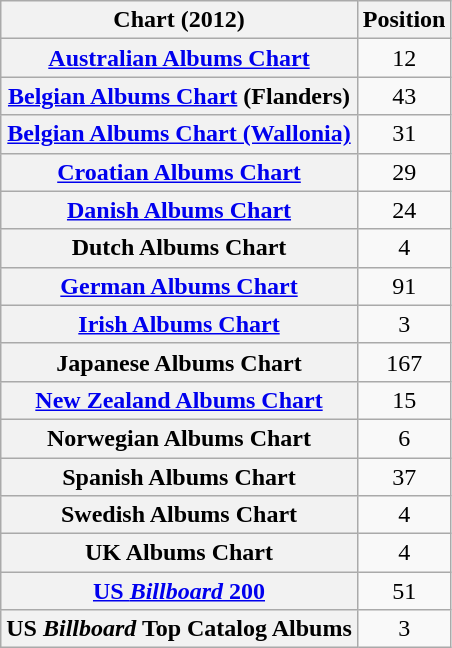<table class="wikitable sortable plainrowheaders" style="text-align:center;">
<tr>
<th>Chart (2012)</th>
<th>Position</th>
</tr>
<tr>
<th scope="row"><a href='#'>Australian Albums Chart</a></th>
<td>12</td>
</tr>
<tr>
<th scope="row"><a href='#'>Belgian Albums Chart</a> (Flanders)</th>
<td>43</td>
</tr>
<tr>
<th scope="row"><a href='#'>Belgian Albums Chart (Wallonia)</a></th>
<td>31</td>
</tr>
<tr>
<th scope="row"><a href='#'>Croatian Albums Chart</a></th>
<td>29</td>
</tr>
<tr>
<th scope="row"><a href='#'>Danish Albums Chart</a></th>
<td>24</td>
</tr>
<tr>
<th scope="row">Dutch Albums Chart</th>
<td>4</td>
</tr>
<tr>
<th scope="row"><a href='#'>German Albums Chart</a></th>
<td>91</td>
</tr>
<tr>
<th scope="row"><a href='#'>Irish Albums Chart</a></th>
<td>3</td>
</tr>
<tr>
<th scope="row">Japanese Albums Chart</th>
<td>167</td>
</tr>
<tr>
<th scope="row"><a href='#'>New Zealand Albums Chart</a></th>
<td>15</td>
</tr>
<tr>
<th scope="row">Norwegian Albums Chart</th>
<td>6</td>
</tr>
<tr>
<th scope="row">Spanish Albums Chart</th>
<td>37</td>
</tr>
<tr>
<th scope="row">Swedish Albums Chart</th>
<td>4</td>
</tr>
<tr>
<th scope="row">UK Albums Chart</th>
<td>4</td>
</tr>
<tr>
<th scope="row"><a href='#'>US <em>Billboard</em> 200</a></th>
<td>51</td>
</tr>
<tr>
<th scope="row">US <em>Billboard</em> Top Catalog Albums</th>
<td>3</td>
</tr>
</table>
